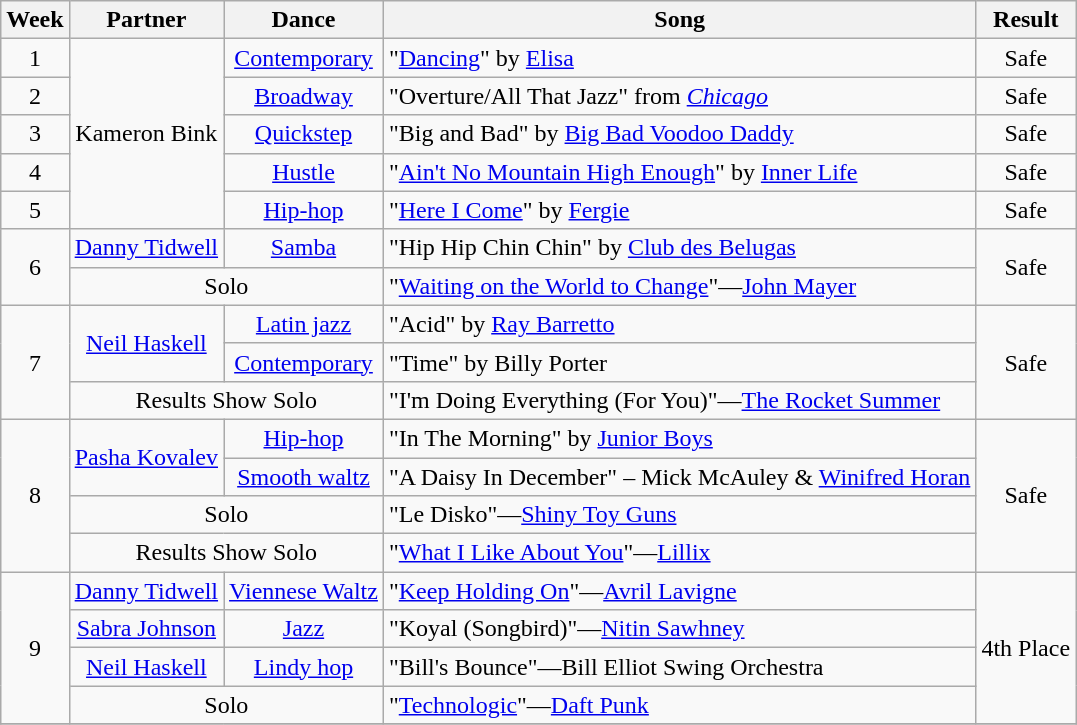<table class="wikitable">
<tr>
<th>Week</th>
<th>Partner</th>
<th>Dance</th>
<th>Song</th>
<th>Result</th>
</tr>
<tr>
<td align="center">1</td>
<td align="center" rowspan="5">Kameron Bink</td>
<td align="center"><a href='#'>Contemporary</a></td>
<td>"<a href='#'>Dancing</a>" by <a href='#'>Elisa</a></td>
<td align="center">Safe</td>
</tr>
<tr>
<td align="center">2</td>
<td align="center"><a href='#'>Broadway</a></td>
<td>"Overture/All That Jazz" from <em><a href='#'>Chicago</a></em></td>
<td align="center">Safe</td>
</tr>
<tr>
<td align="center">3</td>
<td align="center"><a href='#'>Quickstep</a></td>
<td>"Big and Bad" by <a href='#'>Big Bad Voodoo Daddy</a></td>
<td align="center">Safe</td>
</tr>
<tr>
<td align="center">4</td>
<td align="center"><a href='#'>Hustle</a></td>
<td>"<a href='#'>Ain't No Mountain High Enough</a>" by <a href='#'>Inner Life</a></td>
<td align="center">Safe</td>
</tr>
<tr>
<td align="center">5</td>
<td align="center"><a href='#'>Hip-hop</a></td>
<td>"<a href='#'>Here I Come</a>" by <a href='#'>Fergie</a></td>
<td align="center">Safe</td>
</tr>
<tr>
<td align="center" rowspan="2">6</td>
<td align="center"><a href='#'>Danny Tidwell</a></td>
<td align="center"><a href='#'>Samba</a></td>
<td>"Hip Hip Chin Chin" by <a href='#'>Club des Belugas</a></td>
<td align="center" rowspan="2">Safe</td>
</tr>
<tr>
<td align="center" colspan="2">Solo</td>
<td align="left">"<a href='#'>Waiting on the World to Change</a>"—<a href='#'>John Mayer</a></td>
</tr>
<tr>
<td align="center" rowspan="3">7</td>
<td align="center" rowspan="2"><a href='#'>Neil Haskell</a></td>
<td align="center"><a href='#'>Latin jazz</a></td>
<td align="left">"Acid" by <a href='#'>Ray Barretto</a></td>
<td align="center" rowspan="3">Safe</td>
</tr>
<tr>
<td align="center"><a href='#'>Contemporary</a></td>
<td align="left">"Time" by Billy Porter</td>
</tr>
<tr>
<td align="center" colspan="2">Results Show Solo</td>
<td align="left">"I'm Doing Everything (For You)"—<a href='#'>The Rocket Summer</a></td>
</tr>
<tr>
<td align="center" rowspan="4">8</td>
<td align="center" rowspan="2"><a href='#'>Pasha Kovalev</a></td>
<td align="center"><a href='#'>Hip-hop</a></td>
<td align="left">"In The Morning" by <a href='#'>Junior Boys</a></td>
<td align="center" rowspan="4">Safe</td>
</tr>
<tr>
<td align="center"><a href='#'>Smooth waltz</a></td>
<td align="left">"A Daisy In December" – Mick McAuley & <a href='#'>Winifred Horan</a></td>
</tr>
<tr>
<td align="center" colspan="2">Solo</td>
<td align="left">"Le Disko"—<a href='#'>Shiny Toy Guns</a></td>
</tr>
<tr>
<td align="center" colspan="2">Results Show Solo</td>
<td align="left">"<a href='#'>What I Like About You</a>"—<a href='#'>Lillix</a></td>
</tr>
<tr>
<td align="center" rowspan="4">9</td>
<td align="center" rowspan="1"><a href='#'>Danny Tidwell</a></td>
<td align="center"><a href='#'>Viennese Waltz</a></td>
<td align="left">"<a href='#'>Keep Holding On</a>"—<a href='#'>Avril Lavigne</a></td>
<td align="center" rowspan="4">4th Place</td>
</tr>
<tr>
<td align="center" rowspan="1"><a href='#'>Sabra Johnson</a></td>
<td align="center"><a href='#'>Jazz</a></td>
<td align="left">"Koyal (Songbird)"—<a href='#'>Nitin Sawhney</a></td>
</tr>
<tr>
<td align="center" rowspan="1"><a href='#'>Neil Haskell</a></td>
<td align="center"><a href='#'>Lindy hop</a></td>
<td align="left">"Bill's Bounce"—Bill Elliot Swing Orchestra</td>
</tr>
<tr>
<td align="center" colspan="2">Solo</td>
<td align="left">"<a href='#'>Technologic</a>"—<a href='#'>Daft Punk</a></td>
</tr>
<tr>
</tr>
</table>
